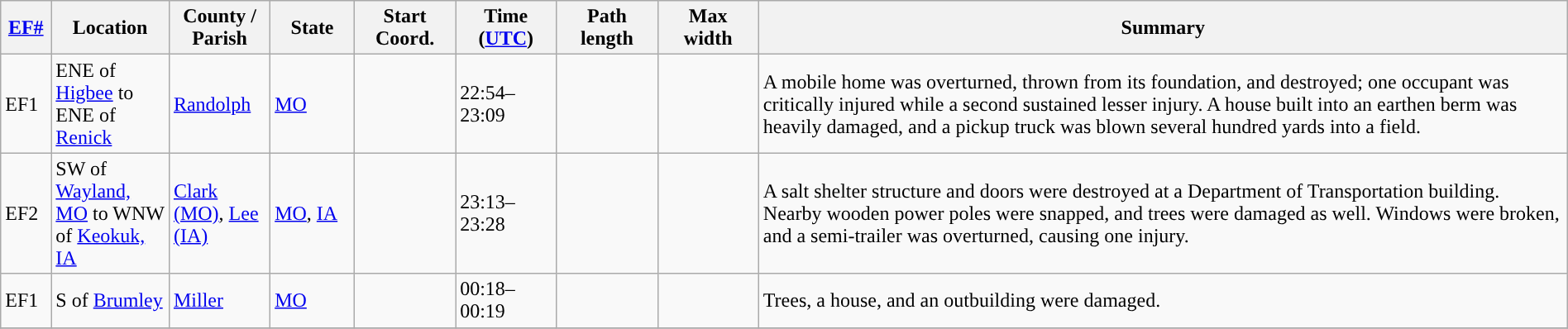<table class="wikitable sortable" style="width:100%;">
<tr>
<th scope="col"  style="width:3%; text-align:center;"><a href='#'>EF#</a></th>
<th scope="col"  style="width:7%; text-align:center;" class="unsortable">Location</th>
<th scope="col"  style="width:6%; text-align:center;" class="unsortable">County / Parish</th>
<th scope="col"  style="width:5%; text-align:center;">State</th>
<th scope="col"  style="width:6%; text-align:center;">Start Coord.</th>
<th scope="col"  style="width:6%; text-align:center;">Time (<a href='#'>UTC</a>)</th>
<th scope="col"  style="width:6%; text-align:center;">Path length</th>
<th scope="col"  style="width:6%; text-align:center;">Max width</th>
<th scope="col" class="unsortable" style="width:48%; text-align:center;">Summary</th>
</tr>
<tr>
<td>EF1</td>
<td>ENE of <a href='#'>Higbee</a> to ENE of <a href='#'>Renick</a></td>
<td><a href='#'>Randolph</a></td>
<td><a href='#'>MO</a></td>
<td></td>
<td>22:54–23:09</td>
<td></td>
<td></td>
<td>A mobile home was overturned, thrown from its foundation, and destroyed; one occupant was critically injured while a second sustained lesser injury. A house built into an earthen berm was heavily damaged, and a pickup truck was blown several hundred yards into a field.</td>
</tr>
<tr>
<td>EF2</td>
<td>SW of <a href='#'>Wayland, MO</a> to WNW of <a href='#'>Keokuk, IA</a></td>
<td><a href='#'>Clark (MO)</a>, <a href='#'>Lee (IA)</a></td>
<td><a href='#'>MO</a>, <a href='#'>IA</a></td>
<td></td>
<td>23:13–23:28</td>
<td></td>
<td></td>
<td>A salt shelter structure and doors were destroyed at a Department of Transportation building. Nearby wooden power poles were snapped, and trees were damaged as well. Windows were broken, and a semi-trailer was overturned, causing one injury.</td>
</tr>
<tr>
<td>EF1</td>
<td>S of <a href='#'>Brumley</a></td>
<td><a href='#'>Miller</a></td>
<td><a href='#'>MO</a></td>
<td></td>
<td>00:18–00:19</td>
<td></td>
<td></td>
<td>Trees, a house, and an outbuilding were damaged.</td>
</tr>
<tr>
</tr>
</table>
